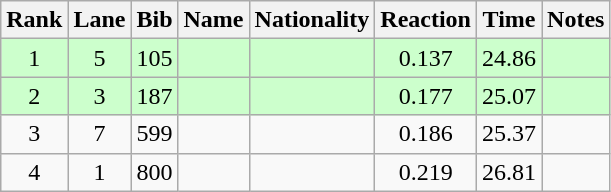<table class="wikitable sortable" style="text-align:center">
<tr>
<th>Rank</th>
<th>Lane</th>
<th>Bib</th>
<th>Name</th>
<th>Nationality</th>
<th>Reaction</th>
<th>Time</th>
<th>Notes</th>
</tr>
<tr bgcolor=ccffcc>
<td>1</td>
<td>5</td>
<td>105</td>
<td align=left></td>
<td align=left></td>
<td>0.137</td>
<td>24.86</td>
<td><strong></strong></td>
</tr>
<tr bgcolor=ccffcc>
<td>2</td>
<td>3</td>
<td>187</td>
<td align=left></td>
<td align=left></td>
<td>0.177</td>
<td>25.07</td>
<td><strong></strong></td>
</tr>
<tr>
<td>3</td>
<td>7</td>
<td>599</td>
<td align=left></td>
<td align=left></td>
<td>0.186</td>
<td>25.37</td>
<td></td>
</tr>
<tr>
<td>4</td>
<td>1</td>
<td>800</td>
<td align=left></td>
<td align=left></td>
<td>0.219</td>
<td>26.81</td>
<td></td>
</tr>
</table>
